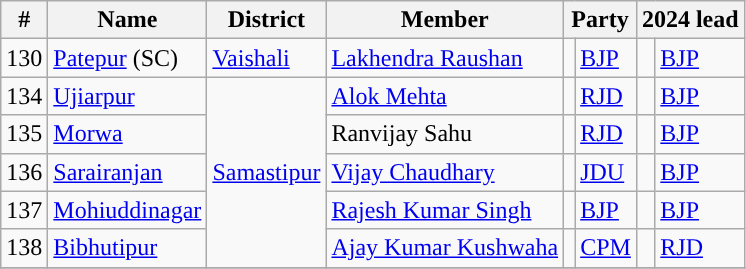<table class="wikitable">
<tr>
<th>#</th>
<th>Name</th>
<th>District</th>
<th>Member</th>
<th colspan="2">Party</th>
<th colspan="2">2024 lead</th>
</tr>
<tr>
<td>130</td>
<td><a href='#'>Patepur</a> (SC)</td>
<td><a href='#'>Vaishali</a></td>
<td><a href='#'>Lakhendra Raushan</a></td>
<td style="background-color: "></td>
<td><a href='#'>BJP</a></td>
<td style="background-color: "></td>
<td><a href='#'>BJP</a></td>
</tr>
<tr>
<td>134</td>
<td><a href='#'>Ujiarpur</a></td>
<td rowspan="5"><a href='#'>Samastipur</a></td>
<td><a href='#'>Alok Mehta</a></td>
<td style="background-color: "></td>
<td><a href='#'>RJD</a></td>
<td style="background-color: "></td>
<td><a href='#'>BJP</a></td>
</tr>
<tr>
<td>135</td>
<td><a href='#'>Morwa</a></td>
<td>Ranvijay Sahu</td>
<td style="background-color: "></td>
<td><a href='#'>RJD</a></td>
<td style="background-color: "></td>
<td><a href='#'>BJP</a></td>
</tr>
<tr>
<td>136</td>
<td><a href='#'>Sarairanjan</a></td>
<td><a href='#'>Vijay Chaudhary</a></td>
<td style="background-color: "></td>
<td><a href='#'>JDU</a></td>
<td style="background-color: "></td>
<td><a href='#'>BJP</a></td>
</tr>
<tr>
<td>137</td>
<td><a href='#'>Mohiuddinagar</a></td>
<td><a href='#'>Rajesh Kumar Singh</a></td>
<td style="background-color: "></td>
<td><a href='#'>BJP</a></td>
<td style="background-color: "></td>
<td><a href='#'>BJP</a></td>
</tr>
<tr>
<td>138</td>
<td><a href='#'>Bibhutipur</a></td>
<td><a href='#'>Ajay Kumar Kushwaha </a></td>
<td style="background-color: "></td>
<td><a href='#'>CPM</a></td>
<td style="background-color: "></td>
<td><a href='#'>RJD</a></td>
</tr>
<tr>
</tr>
</table>
